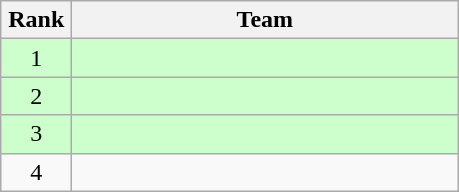<table class="wikitable" style="text-align: center;">
<tr>
<th width=40>Rank</th>
<th width=250>Team</th>
</tr>
<tr bgcolor=#ccffcc>
<td>1</td>
<td align=left></td>
</tr>
<tr bgcolor=#ccffcc>
<td>2</td>
<td align=left></td>
</tr>
<tr bgcolor=#ccffcc>
<td>3</td>
<td align=left></td>
</tr>
<tr>
<td>4</td>
<td align=left></td>
</tr>
</table>
